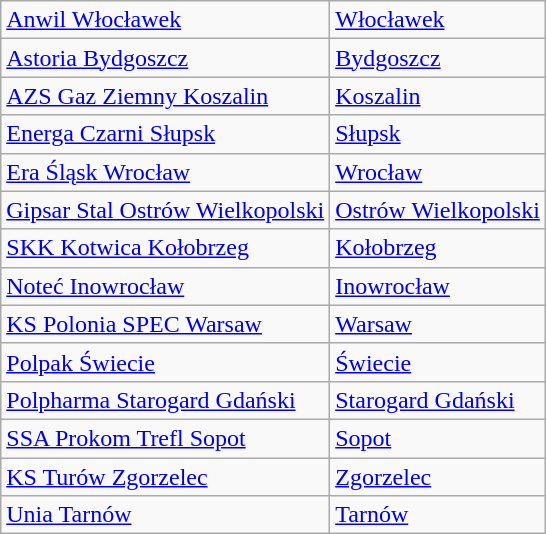<table class="wikitable">
<tr>
<td><a href='#'>Anwil Włocławek</a></td>
<td><a href='#'>Włocławek</a></td>
</tr>
<tr>
<td><a href='#'>Astoria Bydgoszcz</a></td>
<td><a href='#'>Bydgoszcz</a></td>
</tr>
<tr>
<td><a href='#'>AZS Gaz Ziemny Koszalin</a></td>
<td><a href='#'>Koszalin</a></td>
</tr>
<tr>
<td><a href='#'>Energa Czarni Słupsk</a></td>
<td><a href='#'>Słupsk</a></td>
</tr>
<tr>
<td><a href='#'>Era Śląsk Wrocław</a></td>
<td><a href='#'>Wrocław</a></td>
</tr>
<tr>
<td><a href='#'>Gipsar Stal Ostrów Wielkopolski</a></td>
<td><a href='#'>Ostrów Wielkopolski</a></td>
</tr>
<tr>
<td><a href='#'>SKK Kotwica Kołobrzeg</a></td>
<td><a href='#'>Kołobrzeg</a></td>
</tr>
<tr>
<td><a href='#'>Noteć Inowrocław</a></td>
<td><a href='#'>Inowrocław</a></td>
</tr>
<tr>
<td><a href='#'>KS Polonia SPEC Warsaw</a></td>
<td><a href='#'>Warsaw</a></td>
</tr>
<tr>
<td><a href='#'>Polpak Świecie</a></td>
<td><a href='#'>Świecie</a></td>
</tr>
<tr>
<td><a href='#'>Polpharma Starogard Gdański</a></td>
<td><a href='#'>Starogard Gdański</a></td>
</tr>
<tr>
<td><a href='#'>SSA Prokom Trefl Sopot</a></td>
<td><a href='#'>Sopot</a></td>
</tr>
<tr>
<td><a href='#'>KS Turów Zgorzelec</a></td>
<td><a href='#'>Zgorzelec</a></td>
</tr>
<tr>
<td><a href='#'>Unia Tarnów</a></td>
<td><a href='#'>Tarnów</a></td>
</tr>
</table>
